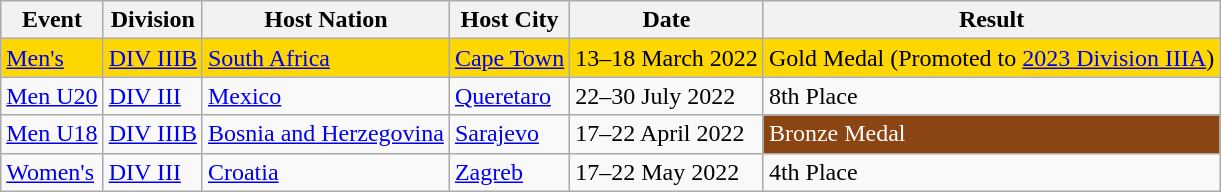<table class="wikitable">
<tr>
<th>Event</th>
<th>Division</th>
<th>Host Nation</th>
<th>Host City</th>
<th>Date</th>
<th>Result</th>
</tr>
<tr bgcolor=ffd700>
<td><a href='#'>Men's</a></td>
<td><a href='#'>DIV IIIB</a></td>
<td> <a href='#'>South Africa</a></td>
<td><a href='#'>Cape Town</a></td>
<td>13–18 March 2022</td>
<td>Gold Medal (Promoted to <a href='#'>2023 Division IIIA</a>)</td>
</tr>
<tr>
<td><a href='#'>Men U20</a></td>
<td><a href='#'>DIV III</a></td>
<td> <a href='#'>Mexico</a></td>
<td><a href='#'>Queretaro</a></td>
<td>22–30 July 2022</td>
<td>8th Place</td>
</tr>
<tr>
<td><a href='#'>Men U18</a></td>
<td><a href='#'>DIV IIIB</a></td>
<td> <a href='#'>Bosnia and Herzegovina</a></td>
<td><a href='#'>Sarajevo</a></td>
<td>17–22 April 2022</td>
<td style="background:saddlebrown; color:white;">Bronze Medal</td>
</tr>
<tr>
<td><a href='#'>Women's</a></td>
<td><a href='#'>DIV III</a></td>
<td> <a href='#'>Croatia</a></td>
<td><a href='#'>Zagreb</a></td>
<td>17–22 May 2022</td>
<td>4th Place</td>
</tr>
</table>
